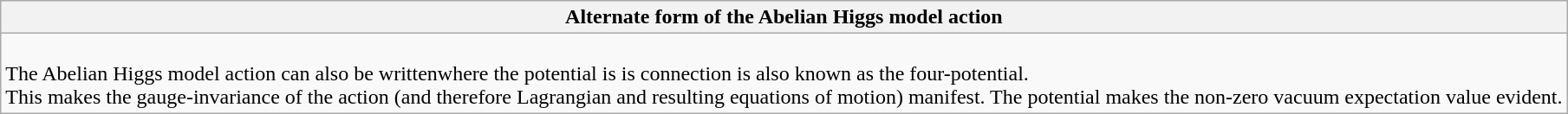<table class="wikitable collapsible collapsed">
<tr>
<th>Alternate form of the Abelian Higgs model action</th>
</tr>
<tr>
<td><br>The Abelian Higgs model action can also be writtenwhere the potential is is connection  is also known as the four-potential.<br>This makes the gauge-invariance of the action (and therefore Lagrangian and resulting equations of motion) manifest. The potential makes the non-zero vacuum expectation value evident.</td>
</tr>
</table>
